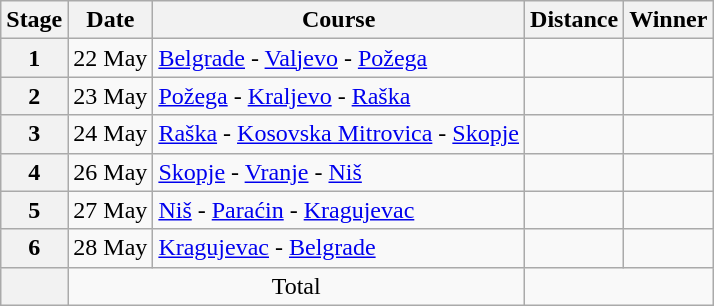<table class="wikitable">
<tr>
<th>Stage</th>
<th>Date</th>
<th>Course</th>
<th>Distance</th>
<th>Winner</th>
</tr>
<tr>
<th style="text-align:center">1</th>
<td align=right>22 May</td>
<td><a href='#'>Belgrade</a> - <a href='#'>Valjevo</a> - <a href='#'>Požega</a></td>
<td style="text-align:right;"></td>
<td></td>
</tr>
<tr>
<th style="text-align:center">2</th>
<td align=right>23 May</td>
<td><a href='#'>Požega</a> - <a href='#'>Kraljevo</a> - <a href='#'>Raška</a></td>
<td style="text-align:right;"></td>
<td></td>
</tr>
<tr>
<th style="text-align:center">3</th>
<td align=right>24 May</td>
<td><a href='#'>Raška</a> - <a href='#'>Kosovska Mitrovica</a> - <a href='#'>Skopje</a></td>
<td style="text-align:right;"></td>
<td></td>
</tr>
<tr>
<th style="text-align:center">4</th>
<td align=right>26 May</td>
<td><a href='#'>Skopje</a> - <a href='#'>Vranje</a> - <a href='#'>Niš</a></td>
<td style="text-align:right;"></td>
<td></td>
</tr>
<tr>
<th style="text-align:center">5</th>
<td align=right>27 May</td>
<td><a href='#'>Niš</a> - <a href='#'>Paraćin</a> - <a href='#'>Kragujevac</a></td>
<td style="text-align:right;"></td>
<td></td>
</tr>
<tr>
<th style="text-align:center">6</th>
<td align=right>28 May</td>
<td><a href='#'>Kragujevac</a> - <a href='#'>Belgrade</a></td>
<td style="text-align:right;"></td>
<td></td>
</tr>
<tr>
<th></th>
<td colspan="2" align=center>Total</td>
<td colspan="5" align="center"></td>
</tr>
</table>
